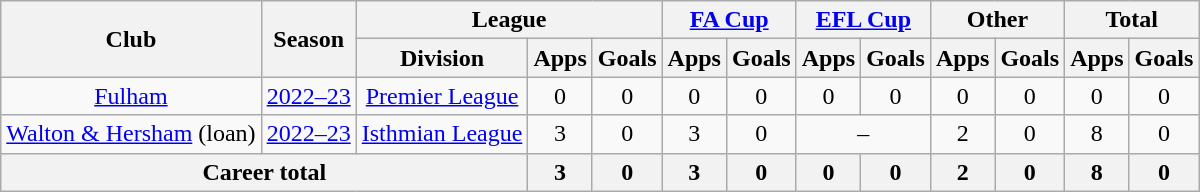<table class=wikitable style=text-align:center>
<tr>
<th rowspan=2>Club</th>
<th rowspan=2>Season</th>
<th colspan=3>League</th>
<th colspan=2><a href='#'>FA Cup</a></th>
<th colspan=2><a href='#'>EFL Cup</a></th>
<th colspan=2>Other</th>
<th colspan=2>Total</th>
</tr>
<tr>
<th>Division</th>
<th>Apps</th>
<th>Goals</th>
<th>Apps</th>
<th>Goals</th>
<th>Apps</th>
<th>Goals</th>
<th>Apps</th>
<th>Goals</th>
<th>Apps</th>
<th>Goals</th>
</tr>
<tr>
<td><a href='#'>Fulham</a></td>
<td><a href='#'>2022–23</a></td>
<td><a href='#'>Premier League</a></td>
<td>0</td>
<td>0</td>
<td>0</td>
<td>0</td>
<td>0</td>
<td>0</td>
<td>0</td>
<td>0</td>
<td>0</td>
<td>0</td>
</tr>
<tr>
<td><a href='#'>Walton & Hersham</a> (loan)</td>
<td><a href='#'>2022–23</a></td>
<td><a href='#'>Isthmian League</a></td>
<td>3</td>
<td>0</td>
<td>3</td>
<td>0</td>
<td colspan=2>–</td>
<td>2</td>
<td>0</td>
<td>8</td>
<td>0</td>
</tr>
<tr>
<th colspan=3>Career total</th>
<th>3</th>
<th>0</th>
<th>3</th>
<th>0</th>
<th>0</th>
<th>0</th>
<th>2</th>
<th>0</th>
<th>8</th>
<th>0</th>
</tr>
</table>
